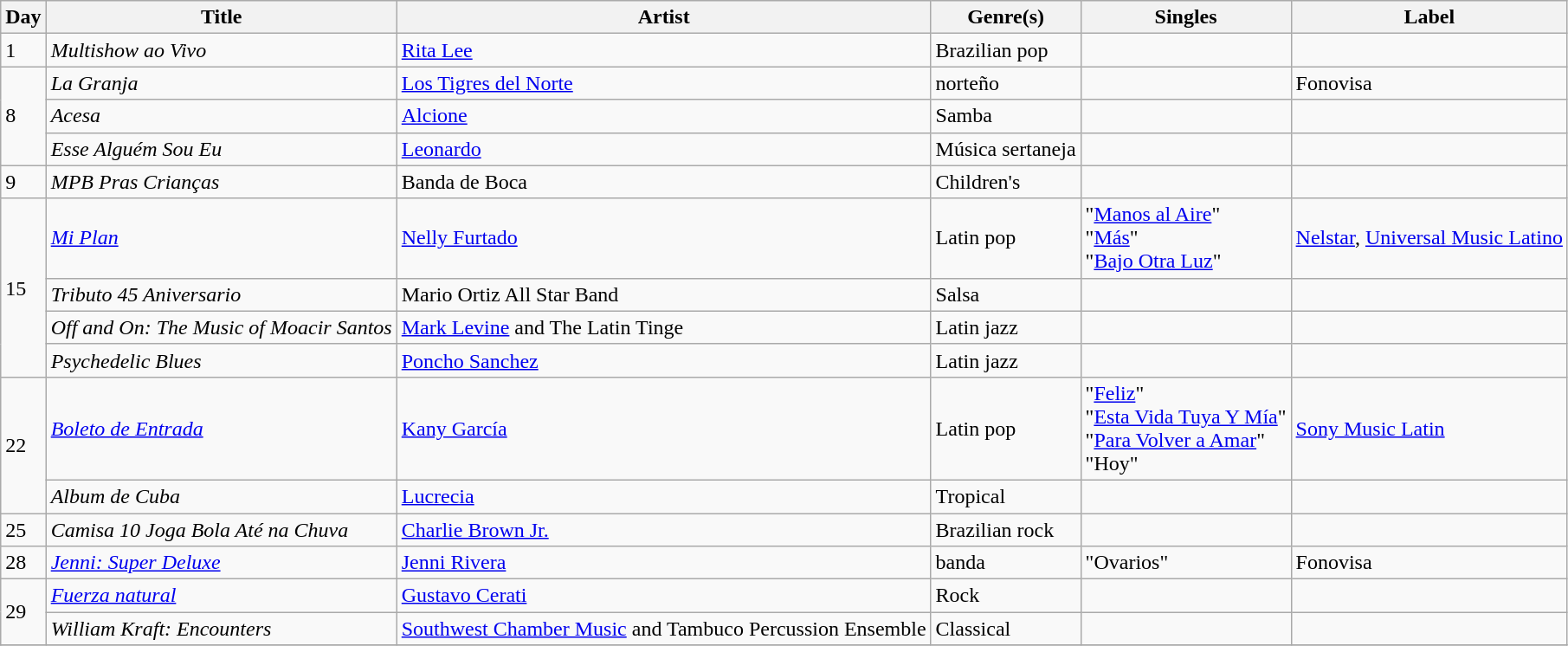<table class="wikitable sortable" style="text-align: left;">
<tr>
<th>Day</th>
<th>Title</th>
<th>Artist</th>
<th>Genre(s)</th>
<th>Singles</th>
<th>Label</th>
</tr>
<tr>
<td>1</td>
<td><em>Multishow ao Vivo</em></td>
<td><a href='#'>Rita Lee</a></td>
<td>Brazilian pop</td>
<td></td>
<td></td>
</tr>
<tr>
<td rowspan="3">8</td>
<td><em>La Granja</em></td>
<td><a href='#'>Los Tigres del Norte</a></td>
<td>norteño</td>
<td></td>
<td>Fonovisa</td>
</tr>
<tr>
<td><em>Acesa</em></td>
<td><a href='#'>Alcione</a></td>
<td>Samba</td>
<td></td>
<td></td>
</tr>
<tr>
<td><em>Esse Alguém Sou Eu</em></td>
<td><a href='#'>Leonardo</a></td>
<td>Música sertaneja</td>
<td></td>
<td></td>
</tr>
<tr>
<td>9</td>
<td><em>MPB Pras Crianças</em></td>
<td>Banda de Boca</td>
<td>Children's</td>
<td></td>
<td></td>
</tr>
<tr>
<td rowspan="4">15</td>
<td><em><a href='#'>Mi Plan</a></em></td>
<td><a href='#'>Nelly Furtado</a></td>
<td>Latin pop</td>
<td>"<a href='#'>Manos al Aire</a>"<br>"<a href='#'>Más</a>"<br>"<a href='#'>Bajo Otra Luz</a>"</td>
<td><a href='#'>Nelstar</a>, <a href='#'>Universal Music Latino</a></td>
</tr>
<tr>
<td><em> Tributo 45 Aniversario</em></td>
<td>Mario Ortiz All Star Band</td>
<td>Salsa</td>
<td></td>
<td></td>
</tr>
<tr>
<td><em>Off and On: The Music of Moacir Santos</em></td>
<td><a href='#'>Mark Levine</a> and The Latin Tinge</td>
<td>Latin jazz</td>
<td></td>
<td></td>
</tr>
<tr>
<td><em>Psychedelic Blues</em></td>
<td><a href='#'>Poncho Sanchez</a></td>
<td>Latin jazz</td>
<td></td>
<td></td>
</tr>
<tr>
<td rowspan="2">22</td>
<td><em><a href='#'>Boleto de Entrada</a></em></td>
<td><a href='#'>Kany García</a></td>
<td>Latin pop</td>
<td>"<a href='#'>Feliz</a>"<br>"<a href='#'>Esta Vida Tuya Y Mía</a>"<br>"<a href='#'>Para Volver a Amar</a>"<br>"Hoy"</td>
<td><a href='#'>Sony Music Latin</a></td>
</tr>
<tr>
<td><em>Album de Cuba</em></td>
<td><a href='#'>Lucrecia</a></td>
<td>Tropical</td>
<td></td>
<td></td>
</tr>
<tr>
<td>25</td>
<td><em>Camisa 10 Joga Bola Até na Chuva</em></td>
<td><a href='#'>Charlie Brown Jr.</a></td>
<td>Brazilian rock</td>
<td></td>
<td></td>
</tr>
<tr>
<td>28</td>
<td><em><a href='#'>Jenni: Super Deluxe</a></em></td>
<td><a href='#'>Jenni Rivera</a></td>
<td>banda</td>
<td>"Ovarios"</td>
<td>Fonovisa</td>
</tr>
<tr>
<td rowspan="2">29</td>
<td><em><a href='#'>Fuerza natural</a></em></td>
<td><a href='#'>Gustavo Cerati</a></td>
<td>Rock</td>
<td></td>
<td></td>
</tr>
<tr>
<td><em>William Kraft: Encounters</em></td>
<td><a href='#'>Southwest Chamber Music</a> and Tambuco Percussion Ensemble</td>
<td>Classical</td>
<td></td>
<td></td>
</tr>
<tr>
</tr>
</table>
